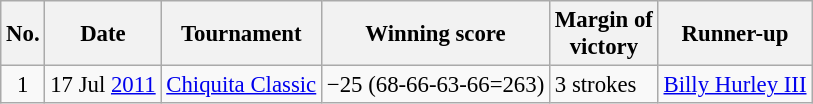<table class="wikitable" style="font-size:95%;">
<tr>
<th>No.</th>
<th>Date</th>
<th>Tournament</th>
<th>Winning score</th>
<th>Margin of<br>victory</th>
<th>Runner-up</th>
</tr>
<tr>
<td align=center>1</td>
<td align=right>17 Jul <a href='#'>2011</a></td>
<td><a href='#'>Chiquita Classic</a></td>
<td>−25 (68-66-63-66=263)</td>
<td>3 strokes</td>
<td> <a href='#'>Billy Hurley III</a></td>
</tr>
</table>
